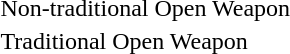<table>
<tr>
<td rowspan=2>Non-traditional Open Weapon</td>
<td rowspan=2></td>
<td rowspan=2></td>
<td></td>
</tr>
<tr>
<td></td>
</tr>
<tr>
<td rowspan=2>Traditional Open Weapon</td>
<td rowspan=2></td>
<td rowspan=2></td>
<td></td>
</tr>
<tr>
<td></td>
</tr>
<tr>
</tr>
</table>
